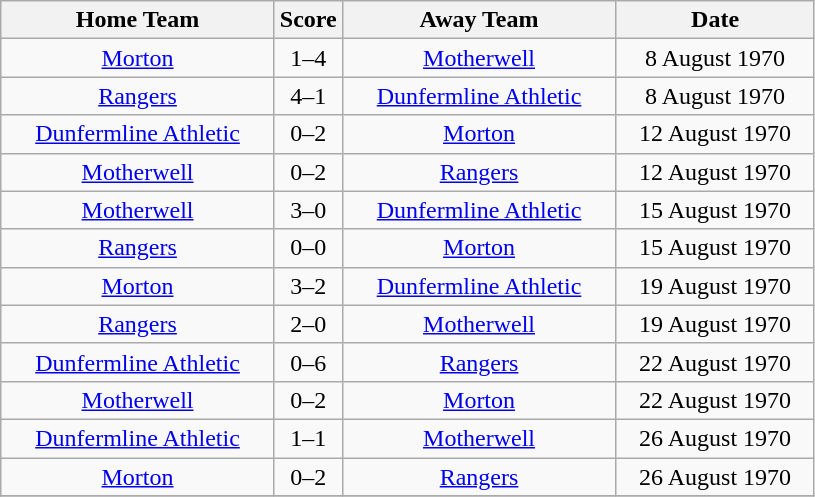<table class="wikitable" style="text-align:center;">
<tr>
<th width=175>Home Team</th>
<th width=20>Score</th>
<th width=175>Away Team</th>
<th width= 125>Date</th>
</tr>
<tr>
<td><a href='#'>Morton</a></td>
<td>1–4</td>
<td><a href='#'>Motherwell</a></td>
<td>8 August 1970</td>
</tr>
<tr>
<td><a href='#'>Rangers</a></td>
<td>4–1</td>
<td><a href='#'>Dunfermline Athletic</a></td>
<td>8 August 1970</td>
</tr>
<tr>
<td><a href='#'>Dunfermline Athletic</a></td>
<td>0–2</td>
<td><a href='#'>Morton</a></td>
<td>12 August 1970</td>
</tr>
<tr>
<td><a href='#'>Motherwell</a></td>
<td>0–2</td>
<td><a href='#'>Rangers</a></td>
<td>12 August 1970</td>
</tr>
<tr>
<td><a href='#'>Motherwell</a></td>
<td>3–0</td>
<td><a href='#'>Dunfermline Athletic</a></td>
<td>15 August 1970</td>
</tr>
<tr>
<td><a href='#'>Rangers</a></td>
<td>0–0</td>
<td><a href='#'>Morton</a></td>
<td>15 August 1970</td>
</tr>
<tr>
<td><a href='#'>Morton</a></td>
<td>3–2</td>
<td><a href='#'>Dunfermline Athletic</a></td>
<td>19 August 1970</td>
</tr>
<tr>
<td><a href='#'>Rangers</a></td>
<td>2–0</td>
<td><a href='#'>Motherwell</a></td>
<td>19 August 1970</td>
</tr>
<tr>
<td><a href='#'>Dunfermline Athletic</a></td>
<td>0–6</td>
<td><a href='#'>Rangers</a></td>
<td>22 August 1970</td>
</tr>
<tr>
<td><a href='#'>Motherwell</a></td>
<td>0–2</td>
<td><a href='#'>Morton</a></td>
<td>22 August 1970</td>
</tr>
<tr>
<td><a href='#'>Dunfermline Athletic</a></td>
<td>1–1</td>
<td><a href='#'>Motherwell</a></td>
<td>26 August 1970</td>
</tr>
<tr>
<td><a href='#'>Morton</a></td>
<td>0–2</td>
<td><a href='#'>Rangers</a></td>
<td>26 August 1970</td>
</tr>
<tr>
</tr>
</table>
